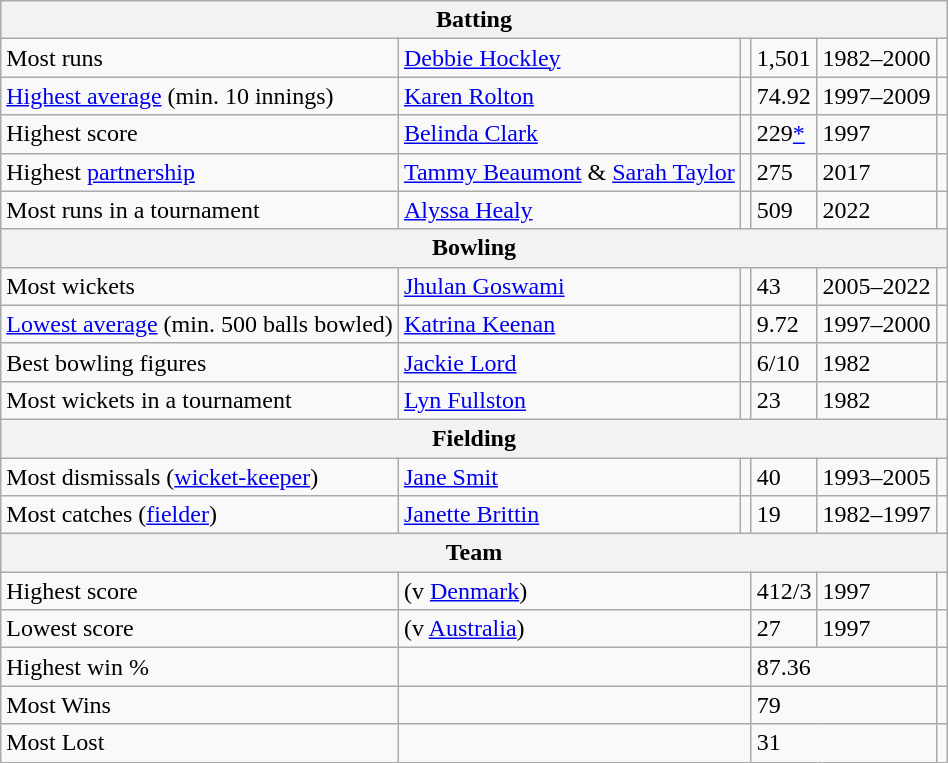<table class="wikitable">
<tr>
<th colspan="6">Batting</th>
</tr>
<tr>
<td>Most runs</td>
<td><a href='#'>Debbie Hockley</a></td>
<td></td>
<td>1,501</td>
<td>1982–2000</td>
<td></td>
</tr>
<tr>
<td><a href='#'>Highest average</a> (min. 10 innings)</td>
<td><a href='#'>Karen Rolton</a></td>
<td></td>
<td>74.92</td>
<td>1997–2009</td>
<td></td>
</tr>
<tr>
<td>Highest score</td>
<td><a href='#'>Belinda Clark</a></td>
<td></td>
<td>229<a href='#'>*</a></td>
<td>1997</td>
<td></td>
</tr>
<tr>
<td>Highest <a href='#'>partnership</a></td>
<td><a href='#'>Tammy Beaumont</a> & <a href='#'>Sarah Taylor</a></td>
<td></td>
<td>275</td>
<td>2017</td>
<td></td>
</tr>
<tr>
<td>Most runs in a tournament</td>
<td><a href='#'>Alyssa Healy</a></td>
<td></td>
<td>509</td>
<td>2022</td>
<td></td>
</tr>
<tr>
<th colspan="6">Bowling</th>
</tr>
<tr>
<td>Most wickets</td>
<td><a href='#'>Jhulan Goswami</a></td>
<td></td>
<td>43</td>
<td>2005–2022</td>
<td></td>
</tr>
<tr>
<td><a href='#'>Lowest average</a> (min. 500 balls bowled)</td>
<td><a href='#'>Katrina Keenan</a></td>
<td></td>
<td>9.72</td>
<td>1997–2000</td>
<td></td>
</tr>
<tr>
<td>Best bowling figures</td>
<td><a href='#'>Jackie Lord</a></td>
<td></td>
<td>6/10</td>
<td>1982</td>
<td></td>
</tr>
<tr>
<td>Most wickets in a tournament</td>
<td><a href='#'>Lyn Fullston</a></td>
<td></td>
<td>23</td>
<td>1982</td>
<td></td>
</tr>
<tr>
<th colspan="6">Fielding</th>
</tr>
<tr>
<td>Most dismissals (<a href='#'>wicket-keeper</a>)</td>
<td><a href='#'>Jane Smit</a></td>
<td></td>
<td>40</td>
<td>1993–2005</td>
<td></td>
</tr>
<tr>
<td>Most catches (<a href='#'>fielder</a>)</td>
<td><a href='#'>Janette Brittin</a></td>
<td></td>
<td>19</td>
<td>1982–1997</td>
<td></td>
</tr>
<tr>
<th colspan="6">Team</th>
</tr>
<tr>
<td>Highest score</td>
<td colspan="2"> (v <a href='#'>Denmark</a>)</td>
<td>412/3</td>
<td>1997</td>
<td></td>
</tr>
<tr>
<td>Lowest score</td>
<td colspan="2"> (v <a href='#'>Australia</a>)</td>
<td>27</td>
<td>1997</td>
<td></td>
</tr>
<tr>
<td>Highest win %</td>
<td colspan="2"></td>
<td colspan="2">87.36</td>
<td></td>
</tr>
<tr>
<td>Most Wins</td>
<td colspan="2"></td>
<td colspan="2">79</td>
<td></td>
</tr>
<tr>
<td>Most Lost</td>
<td colspan="2"></td>
<td colspan="2">31</td>
<td></td>
</tr>
</table>
